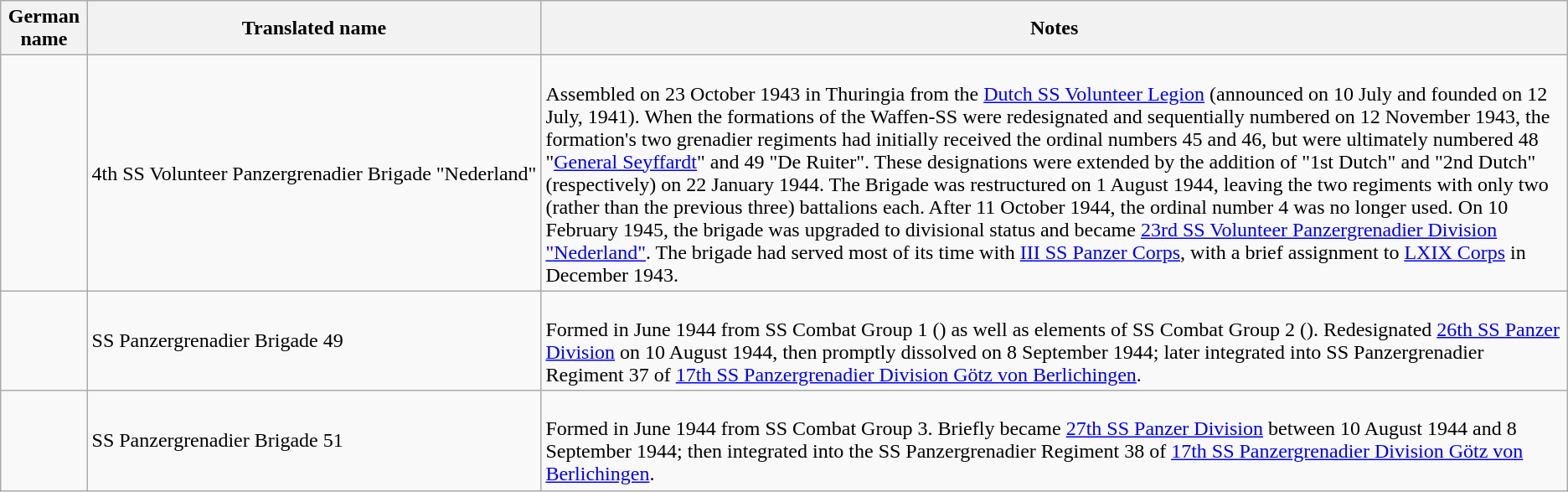<table class="wikitable">
<tr>
<th>German name</th>
<th>Translated name</th>
<th>Notes</th>
</tr>
<tr>
<td style="white-space: nowrap;"></td>
<td style="white-space: nowrap;">4th SS Volunteer Panzergrenadier Brigade "Nederland"</td>
<td><br>Assembled on 23 October 1943 in Thuringia from the <a href='#'>Dutch SS Volunteer Legion</a> (announced on 10 July and founded on 12 July, 1941). When the formations of the Waffen-SS were redesignated and sequentially numbered on 12 November 1943, the formation's two grenadier regiments had initially received the ordinal numbers 45 and 46, but were ultimately numbered 48 "<a href='#'>General Seyffardt</a>" and 49 "De Ruiter". These designations were extended by the addition of "1st Dutch" and "2nd Dutch" (respectively) on 22 January 1944. The Brigade was restructured on 1 August 1944, leaving the two regiments with only two (rather than the previous three) battalions each. After 11 October 1944, the ordinal number 4 was no longer used. On 10 February 1945, the brigade was upgraded to divisional status and became <a href='#'>23rd SS Volunteer Panzergrenadier Division "Nederland"</a>. The brigade had served most of its time with <a href='#'>III SS Panzer Corps</a>, with a brief assignment to <a href='#'>LXIX Corps</a> in December 1943.</td>
</tr>
<tr>
<td></td>
<td>SS Panzergrenadier Brigade 49</td>
<td><br>Formed in June 1944 from SS Combat Group 1 () as well as elements of SS Combat Group 2 (). Redesignated <a href='#'>26th SS Panzer Division</a> on 10 August 1944, then promptly dissolved on 8 September 1944; later integrated into SS Panzergrenadier Regiment 37 of <a href='#'>17th SS Panzergrenadier Division Götz von Berlichingen</a>.</td>
</tr>
<tr>
<td></td>
<td>SS Panzergrenadier Brigade 51</td>
<td><br>Formed in June 1944 from SS Combat Group 3. Briefly became <a href='#'>27th SS Panzer Division</a> between 10 August 1944 and 8 September 1944; then integrated into the SS Panzergrenadier Regiment 38 of <a href='#'>17th SS Panzergrenadier Division Götz von Berlichingen</a>.</td>
</tr>
</table>
